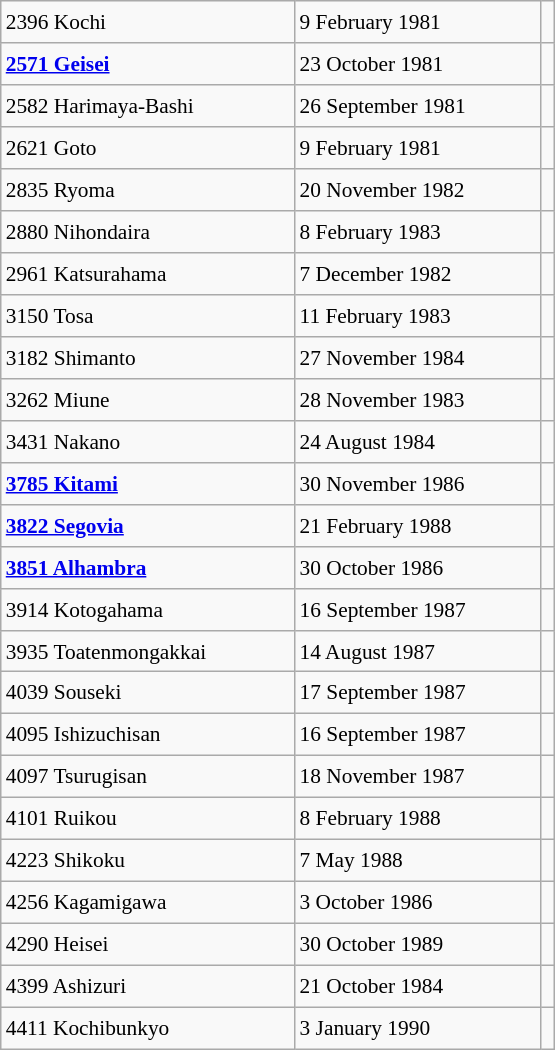<table class="wikitable" style="font-size: 89%; float: left; width: 26em; margin-right: 1em; height: 700px">
<tr>
<td>2396 Kochi</td>
<td>9 February 1981</td>
<td></td>
</tr>
<tr>
<td><strong><a href='#'>2571 Geisei</a></strong></td>
<td>23 October 1981</td>
<td></td>
</tr>
<tr>
<td>2582 Harimaya-Bashi</td>
<td>26 September 1981</td>
<td></td>
</tr>
<tr>
<td>2621 Goto</td>
<td>9 February 1981</td>
<td></td>
</tr>
<tr>
<td>2835 Ryoma</td>
<td>20 November 1982</td>
<td></td>
</tr>
<tr>
<td>2880 Nihondaira</td>
<td>8 February 1983</td>
<td></td>
</tr>
<tr>
<td>2961 Katsurahama</td>
<td>7 December 1982</td>
<td></td>
</tr>
<tr>
<td>3150 Tosa</td>
<td>11 February 1983</td>
<td></td>
</tr>
<tr>
<td>3182 Shimanto</td>
<td>27 November 1984</td>
<td></td>
</tr>
<tr>
<td>3262 Miune</td>
<td>28 November 1983</td>
<td></td>
</tr>
<tr>
<td>3431 Nakano</td>
<td>24 August 1984</td>
<td></td>
</tr>
<tr>
<td><strong><a href='#'>3785 Kitami</a></strong></td>
<td>30 November 1986</td>
<td></td>
</tr>
<tr>
<td><strong><a href='#'>3822 Segovia</a></strong></td>
<td>21 February 1988</td>
<td></td>
</tr>
<tr>
<td><strong><a href='#'>3851 Alhambra</a></strong></td>
<td>30 October 1986</td>
<td></td>
</tr>
<tr>
<td>3914 Kotogahama</td>
<td>16 September 1987</td>
<td></td>
</tr>
<tr>
<td>3935 Toatenmongakkai</td>
<td>14 August 1987</td>
<td></td>
</tr>
<tr>
<td>4039 Souseki</td>
<td>17 September 1987</td>
<td></td>
</tr>
<tr>
<td>4095 Ishizuchisan</td>
<td>16 September 1987</td>
<td></td>
</tr>
<tr>
<td>4097 Tsurugisan</td>
<td>18 November 1987</td>
<td></td>
</tr>
<tr>
<td>4101 Ruikou</td>
<td>8 February 1988</td>
<td></td>
</tr>
<tr>
<td>4223 Shikoku</td>
<td>7 May 1988</td>
<td></td>
</tr>
<tr>
<td>4256 Kagamigawa</td>
<td>3 October 1986</td>
<td></td>
</tr>
<tr>
<td>4290 Heisei</td>
<td>30 October 1989</td>
<td></td>
</tr>
<tr>
<td>4399 Ashizuri</td>
<td>21 October 1984</td>
<td></td>
</tr>
<tr>
<td>4411 Kochibunkyo</td>
<td>3 January 1990</td>
<td></td>
</tr>
</table>
